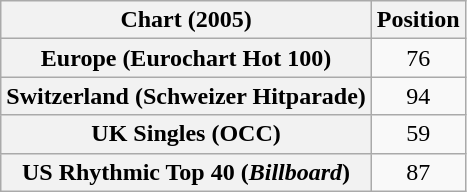<table class="wikitable sortable plainrowheaders">
<tr>
<th>Chart (2005)</th>
<th>Position</th>
</tr>
<tr>
<th scope="row">Europe (Eurochart Hot 100)</th>
<td align="center">76</td>
</tr>
<tr>
<th scope="row">Switzerland (Schweizer Hitparade)</th>
<td align="center">94</td>
</tr>
<tr>
<th scope="row">UK Singles (OCC)</th>
<td align="center">59</td>
</tr>
<tr>
<th scope="row">US Rhythmic Top 40 (<em>Billboard</em>)</th>
<td align="center">87</td>
</tr>
</table>
